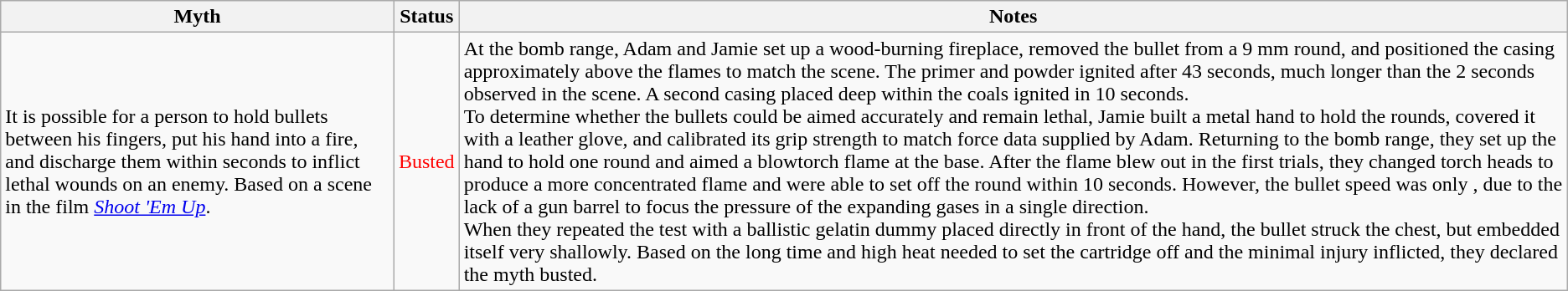<table class="wikitable plainrowheaders">
<tr>
<th scope"col">Myth</th>
<th scope"col">Status</th>
<th scope"col">Notes</th>
</tr>
<tr>
<td scope"row">It is possible for a person to hold bullets between his fingers, put his hand into a fire, and discharge them within seconds to inflict lethal wounds on an enemy. Based on a scene in the film <em><a href='#'>Shoot 'Em Up</a></em>.</td>
<td style="color:red">Busted</td>
<td>At the bomb range, Adam and Jamie set up a wood-burning fireplace, removed the bullet from a 9 mm round, and positioned the casing approximately  above the flames to match the scene. The primer and powder ignited after 43 seconds, much longer than the 2 seconds observed in the scene. A second casing placed deep within the coals ignited in 10 seconds.<br>To determine whether the bullets could be aimed accurately and remain lethal, Jamie built a metal hand to hold the rounds, covered it with a leather glove, and calibrated its grip strength to match force data supplied by Adam. Returning to the bomb range, they set up the hand to hold one round and aimed a blowtorch flame at the base. After the flame blew out in the first trials, they changed torch heads to produce a more concentrated flame and were able to set off the round within 10 seconds. However, the bullet speed was only , due to the lack of a gun barrel to focus the pressure of the expanding gases in a single direction.<br>When they repeated the test with a ballistic gelatin dummy placed directly in front of the hand, the bullet struck the chest, but embedded itself very shallowly. Based on the long time and high heat needed to set the cartridge off and the minimal injury inflicted, they declared the myth busted.</td>
</tr>
</table>
